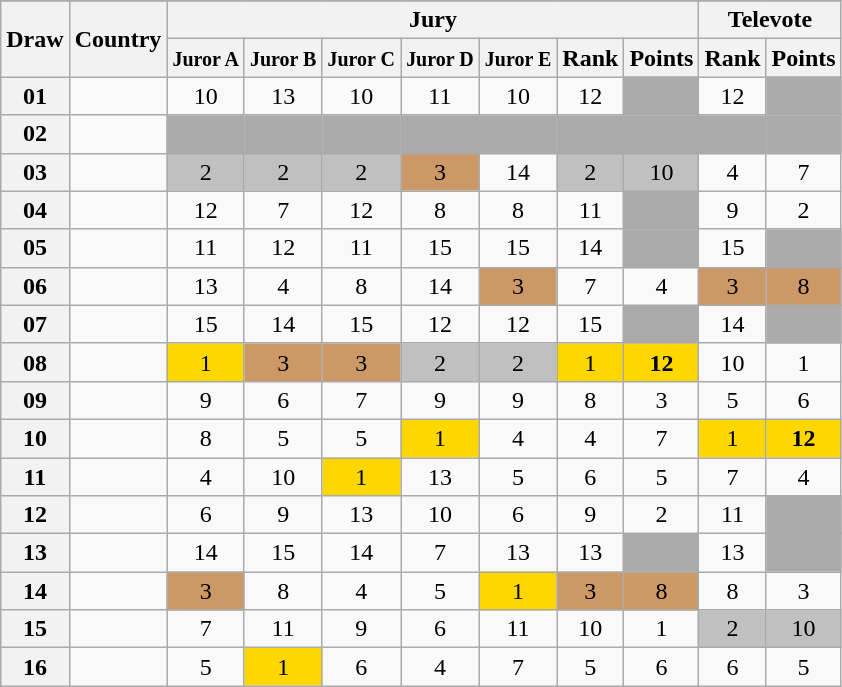<table class="sortable wikitable collapsible plainrowheaders" style="text-align:center;">
<tr>
</tr>
<tr>
<th scope="col" rowspan="2">Draw</th>
<th scope="col" rowspan="2">Country</th>
<th scope="col" colspan="7">Jury</th>
<th scope="col" colspan="2">Televote</th>
</tr>
<tr>
<th scope="col"><small>Juror A</small></th>
<th scope="col"><small>Juror B</small></th>
<th scope="col"><small>Juror C</small></th>
<th scope="col"><small>Juror D</small></th>
<th scope="col"><small>Juror E</small></th>
<th scope="col">Rank</th>
<th scope="col">Points</th>
<th scope="col">Rank</th>
<th scope="col">Points</th>
</tr>
<tr>
<th scope="row" style="text-align:center;">01</th>
<td style="text-align:left;"></td>
<td>10</td>
<td>13</td>
<td>10</td>
<td>11</td>
<td>10</td>
<td>12</td>
<td style="background:#AAAAAA;"></td>
<td>12</td>
<td style="background:#AAAAAA;"></td>
</tr>
<tr class="sortbottom">
<th scope="row" style="text-align:center;">02</th>
<td style="text-align:left;"></td>
<td style="background:#AAAAAA;"></td>
<td style="background:#AAAAAA;"></td>
<td style="background:#AAAAAA;"></td>
<td style="background:#AAAAAA;"></td>
<td style="background:#AAAAAA;"></td>
<td style="background:#AAAAAA;"></td>
<td style="background:#AAAAAA;"></td>
<td style="background:#AAAAAA;"></td>
<td style="background:#AAAAAA;"></td>
</tr>
<tr>
<th scope="row" style="text-align:center;">03</th>
<td style="text-align:left;"></td>
<td style="background:silver;">2</td>
<td style="background:silver;">2</td>
<td style="background:silver;">2</td>
<td style="background:#CC9966;">3</td>
<td>14</td>
<td style="background:silver;">2</td>
<td style="background:silver;">10</td>
<td>4</td>
<td>7</td>
</tr>
<tr>
<th scope="row" style="text-align:center;">04</th>
<td style="text-align:left;"></td>
<td>12</td>
<td>7</td>
<td>12</td>
<td>8</td>
<td>8</td>
<td>11</td>
<td style="background:#AAAAAA;"></td>
<td>9</td>
<td>2</td>
</tr>
<tr>
<th scope="row" style="text-align:center;">05</th>
<td style="text-align:left;"></td>
<td>11</td>
<td>12</td>
<td>11</td>
<td>15</td>
<td>15</td>
<td>14</td>
<td style="background:#AAAAAA;"></td>
<td>15</td>
<td style="background:#AAAAAA;"></td>
</tr>
<tr>
<th scope="row" style="text-align:center;">06</th>
<td style="text-align:left;"></td>
<td>13</td>
<td>4</td>
<td>8</td>
<td>14</td>
<td style="background:#CC9966;">3</td>
<td>7</td>
<td>4</td>
<td style="background:#CC9966;">3</td>
<td style="background:#CC9966;">8</td>
</tr>
<tr>
<th scope="row" style="text-align:center;">07</th>
<td style="text-align:left;"></td>
<td>15</td>
<td>14</td>
<td>15</td>
<td>12</td>
<td>12</td>
<td>15</td>
<td style="background:#AAAAAA;"></td>
<td>14</td>
<td style="background:#AAAAAA;"></td>
</tr>
<tr>
<th scope="row" style="text-align:center;">08</th>
<td style="text-align:left;"></td>
<td style="background:gold;">1</td>
<td style="background:#CC9966;">3</td>
<td style="background:#CC9966;">3</td>
<td style="background:silver;">2</td>
<td style="background:silver;">2</td>
<td style="background:gold;">1</td>
<td style="background:gold;"><strong>12</strong></td>
<td>10</td>
<td>1</td>
</tr>
<tr>
<th scope="row" style="text-align:center;">09</th>
<td style="text-align:left;"></td>
<td>9</td>
<td>6</td>
<td>7</td>
<td>9</td>
<td>9</td>
<td>8</td>
<td>3</td>
<td>5</td>
<td>6</td>
</tr>
<tr>
<th scope="row" style="text-align:center;">10</th>
<td style="text-align:left;"></td>
<td>8</td>
<td>5</td>
<td>5</td>
<td style="background:gold;">1</td>
<td>4</td>
<td>4</td>
<td>7</td>
<td style="background:gold;">1</td>
<td style="background:gold;"><strong>12</strong></td>
</tr>
<tr>
<th scope="row" style="text-align:center;">11</th>
<td style="text-align:left;"></td>
<td>4</td>
<td>10</td>
<td style="background:gold;">1</td>
<td>13</td>
<td>5</td>
<td>6</td>
<td>5</td>
<td>7</td>
<td>4</td>
</tr>
<tr>
<th scope="row" style="text-align:center;">12</th>
<td style="text-align:left;"></td>
<td>6</td>
<td>9</td>
<td>13</td>
<td>10</td>
<td>6</td>
<td>9</td>
<td>2</td>
<td>11</td>
<td style="background:#AAAAAA;"></td>
</tr>
<tr>
<th scope="row" style="text-align:center;">13</th>
<td style="text-align:left;"></td>
<td>14</td>
<td>15</td>
<td>14</td>
<td>7</td>
<td>13</td>
<td>13</td>
<td style="background:#AAAAAA;"></td>
<td>13</td>
<td style="background:#AAAAAA;"></td>
</tr>
<tr>
<th scope="row" style="text-align:center;">14</th>
<td style="text-align:left;"></td>
<td style="background:#CC9966;">3</td>
<td>8</td>
<td>4</td>
<td>5</td>
<td style="background:gold;">1</td>
<td style="background:#CC9966;">3</td>
<td style="background:#CC9966;">8</td>
<td>8</td>
<td>3</td>
</tr>
<tr>
<th scope="row" style="text-align:center;">15</th>
<td style="text-align:left;"></td>
<td>7</td>
<td>11</td>
<td>9</td>
<td>6</td>
<td>11</td>
<td>10</td>
<td>1</td>
<td style="background:silver;">2</td>
<td style="background:silver;">10</td>
</tr>
<tr>
<th scope="row" style="text-align:center;">16</th>
<td style="text-align:left;"></td>
<td>5</td>
<td style="background:gold;">1</td>
<td>6</td>
<td>4</td>
<td>7</td>
<td>5</td>
<td>6</td>
<td>6</td>
<td>5</td>
</tr>
</table>
